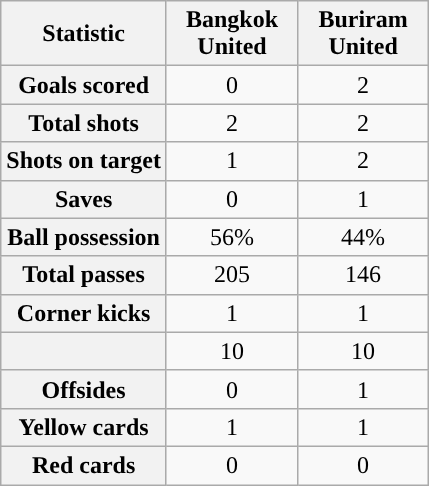<table class="wikitable plainrowheaders" style="text-align:center">
<tr>
<th scope="col">Statistic</th>
<th scope="col" style="width:80px">Bangkok United</th>
<th scope="col" style="width:80px">Buriram United</th>
</tr>
<tr>
<th scope=row>Goals scored</th>
<td>0</td>
<td>2</td>
</tr>
<tr>
<th scope=row>Total shots</th>
<td>2</td>
<td>2</td>
</tr>
<tr>
<th scope=row>Shots on target</th>
<td>1</td>
<td>2</td>
</tr>
<tr>
<th scope=row>Saves</th>
<td>0</td>
<td>1</td>
</tr>
<tr>
<th scope=row>Ball possession</th>
<td>56%</td>
<td>44%</td>
</tr>
<tr>
<th scope=row>Total passes</th>
<td>205</td>
<td>146</td>
</tr>
<tr>
<th scope=row>Corner kicks</th>
<td>1</td>
<td>1</td>
</tr>
<tr>
<th scope=row></th>
<td>10</td>
<td>10</td>
</tr>
<tr>
<th scope=row>Offsides</th>
<td>0</td>
<td>1</td>
</tr>
<tr>
<th scope=row>Yellow cards</th>
<td>1</td>
<td>1</td>
</tr>
<tr>
<th scope=row>Red cards</th>
<td>0</td>
<td>0</td>
</tr>
</table>
